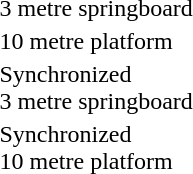<table>
<tr>
<td>3 metre springboard <br></td>
<td><strong></strong></td>
<td></td>
<td></td>
</tr>
<tr>
<td>10 metre platform <br></td>
<td><strong></strong></td>
<td></td>
<td></td>
</tr>
<tr>
<td>Synchronized<br>3 metre springboard <br></td>
<td><strong><br></strong></td>
<td><br></td>
<td><br></td>
</tr>
<tr>
<td>Synchronized<br>10 metre platform <br></td>
<td><strong><br></strong></td>
<td><br></td>
<td><br></td>
</tr>
</table>
